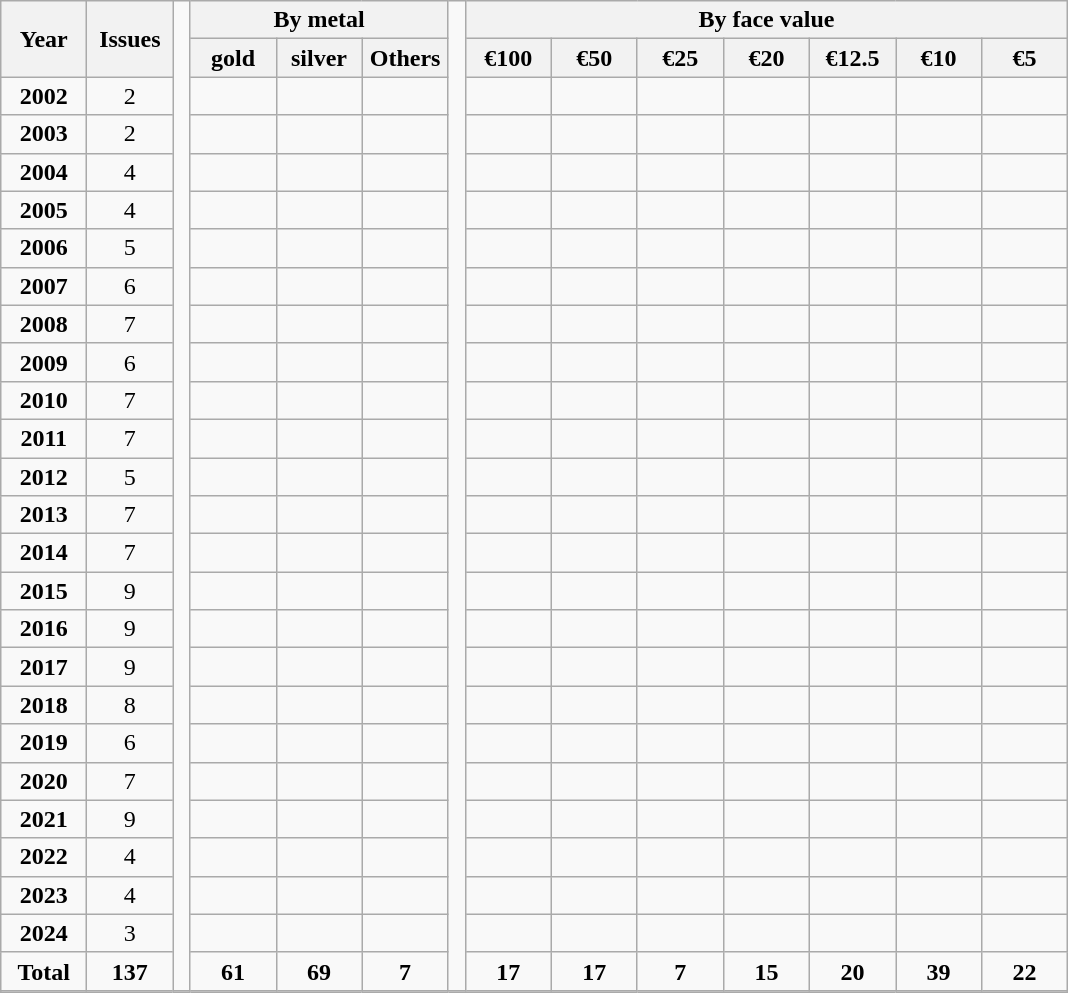<table class="wikitable" style="text-align: center;">
<tr>
<th rowspan="2" style="width:50px;">Year</th>
<th rowspan="2" style="width:50px;">Issues</th>
<td rowspan="26"> </td>
<th colspan=3>By metal</th>
<td rowspan="26"> </td>
<th colspan=7>By face value</th>
</tr>
<tr>
<th style="width:50px;">gold</th>
<th style="width:50px;">silver</th>
<th style="width:50px;">Others</th>
<th style="width:50px;">€100</th>
<th style="width:50px;">€50</th>
<th style="width:50px;">€25</th>
<th style="width:50px;">€20</th>
<th style="width:50px;">€12.5</th>
<th style="width:50px;">€10</th>
<th style="width:50px;">€5</th>
</tr>
<tr>
<td style="text-align: center;"><strong>2002</strong></td>
<td>2</td>
<td></td>
<td></td>
<td></td>
<td></td>
<td></td>
<td></td>
<td></td>
<td></td>
<td></td>
<td></td>
</tr>
<tr>
<td style="text-align: center;"><strong>2003</strong></td>
<td>2</td>
<td></td>
<td></td>
<td></td>
<td></td>
<td></td>
<td></td>
<td></td>
<td></td>
<td></td>
<td></td>
</tr>
<tr>
<td style="text-align: center;"><strong>2004</strong></td>
<td>4</td>
<td></td>
<td></td>
<td></td>
<td></td>
<td></td>
<td></td>
<td></td>
<td></td>
<td></td>
<td></td>
</tr>
<tr>
<td style="text-align: center;"><strong>2005</strong></td>
<td>4</td>
<td></td>
<td></td>
<td></td>
<td></td>
<td></td>
<td></td>
<td></td>
<td></td>
<td></td>
<td></td>
</tr>
<tr>
<td style="text-align: center;"><strong>2006</strong></td>
<td>5</td>
<td></td>
<td></td>
<td></td>
<td></td>
<td></td>
<td></td>
<td></td>
<td></td>
<td></td>
<td></td>
</tr>
<tr>
<td style="text-align: center;"><strong>2007</strong></td>
<td>6</td>
<td></td>
<td></td>
<td></td>
<td></td>
<td></td>
<td></td>
<td></td>
<td></td>
<td></td>
<td></td>
</tr>
<tr>
<td style="text-align: center;"><strong>2008</strong></td>
<td>7</td>
<td></td>
<td></td>
<td></td>
<td></td>
<td></td>
<td></td>
<td></td>
<td></td>
<td></td>
<td></td>
</tr>
<tr>
<td style="text-align: center;"><strong>2009</strong></td>
<td>6</td>
<td></td>
<td></td>
<td></td>
<td></td>
<td></td>
<td></td>
<td></td>
<td></td>
<td></td>
<td></td>
</tr>
<tr>
<td style="text-align: center;"><strong>2010</strong></td>
<td>7</td>
<td></td>
<td></td>
<td></td>
<td></td>
<td></td>
<td></td>
<td></td>
<td></td>
<td></td>
<td></td>
</tr>
<tr>
<td style="text-align: center;"><strong>2011</strong></td>
<td>7</td>
<td></td>
<td></td>
<td></td>
<td></td>
<td></td>
<td></td>
<td></td>
<td></td>
<td></td>
<td></td>
</tr>
<tr>
<td style="text-align: center;"><strong>2012</strong></td>
<td>5</td>
<td></td>
<td></td>
<td></td>
<td></td>
<td></td>
<td></td>
<td></td>
<td></td>
<td></td>
<td></td>
</tr>
<tr>
<td style="text-align: center;"><strong>2013</strong></td>
<td>7</td>
<td></td>
<td></td>
<td></td>
<td></td>
<td></td>
<td></td>
<td></td>
<td></td>
<td></td>
<td></td>
</tr>
<tr>
<td style="text-align: center;"><strong>2014</strong></td>
<td>7</td>
<td></td>
<td></td>
<td></td>
<td></td>
<td></td>
<td></td>
<td></td>
<td></td>
<td></td>
<td></td>
</tr>
<tr>
<td style="text-align: center;"><strong>2015</strong></td>
<td>9</td>
<td></td>
<td></td>
<td></td>
<td></td>
<td></td>
<td></td>
<td></td>
<td></td>
<td></td>
<td></td>
</tr>
<tr>
<td style="text-align: center;"><strong>2016</strong></td>
<td>9</td>
<td></td>
<td></td>
<td></td>
<td></td>
<td></td>
<td></td>
<td></td>
<td></td>
<td></td>
<td></td>
</tr>
<tr>
<td style="text-align: center;"><strong>2017</strong></td>
<td>9</td>
<td></td>
<td></td>
<td></td>
<td></td>
<td></td>
<td></td>
<td></td>
<td></td>
<td></td>
<td></td>
</tr>
<tr>
<td style="text-align: center;"><strong>2018</strong></td>
<td>8</td>
<td></td>
<td></td>
<td></td>
<td></td>
<td></td>
<td></td>
<td></td>
<td></td>
<td></td>
<td></td>
</tr>
<tr>
<td style="text-align: center;"><strong>2019</strong></td>
<td>6</td>
<td></td>
<td></td>
<td></td>
<td></td>
<td></td>
<td></td>
<td></td>
<td></td>
<td></td>
<td></td>
</tr>
<tr>
<td style="text-align: center;"><strong>2020</strong></td>
<td>7</td>
<td></td>
<td></td>
<td></td>
<td></td>
<td></td>
<td></td>
<td></td>
<td></td>
<td></td>
<td></td>
</tr>
<tr>
<td style="text-align: center;"><strong>2021</strong></td>
<td>9</td>
<td></td>
<td></td>
<td></td>
<td></td>
<td></td>
<td></td>
<td></td>
<td></td>
<td></td>
<td></td>
</tr>
<tr>
<td style="text-align: center;"><strong>2022</strong></td>
<td>4</td>
<td></td>
<td></td>
<td></td>
<td></td>
<td></td>
<td></td>
<td></td>
<td></td>
<td></td>
<td></td>
</tr>
<tr>
<td style="text-align: center;"><strong>2023</strong></td>
<td>4</td>
<td></td>
<td></td>
<td></td>
<td></td>
<td></td>
<td></td>
<td></td>
<td></td>
<td></td>
<td></td>
</tr>
<tr>
<td style="text-align: center;"><strong>2024</strong></td>
<td>3</td>
<td></td>
<td></td>
<td></td>
<td></td>
<td></td>
<td></td>
<td></td>
<td></td>
<td></td>
<td></td>
</tr>
<tr>
<td style="text-align: center;"><strong>Total</strong></td>
<td><strong>137</strong></td>
<td><strong>61</strong></td>
<td><strong>69</strong></td>
<td><strong>7</strong></td>
<td><strong>17</strong></td>
<td><strong>17</strong></td>
<td><strong>7</strong></td>
<td><strong>15</strong></td>
<td><strong>20</strong></td>
<td><strong>39</strong></td>
<td><strong>22</strong></td>
</tr>
<tr>
<td colspan="14" style="text-align: left; padding: 0;"> </td>
</tr>
</table>
